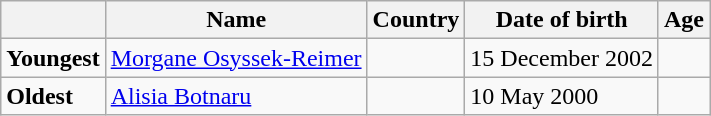<table class="wikitable">
<tr>
<th></th>
<th><strong>Name</strong></th>
<th><strong>Country</strong></th>
<th><strong>Date of birth</strong></th>
<th><strong>Age</strong></th>
</tr>
<tr>
<td><strong>Youngest</strong></td>
<td><a href='#'>Morgane Osyssek-Reimer</a></td>
<td></td>
<td>15 December 2002</td>
<td></td>
</tr>
<tr>
<td><strong>Oldest</strong></td>
<td><a href='#'>Alisia Botnaru</a></td>
<td></td>
<td>10 May 2000</td>
<td></td>
</tr>
</table>
